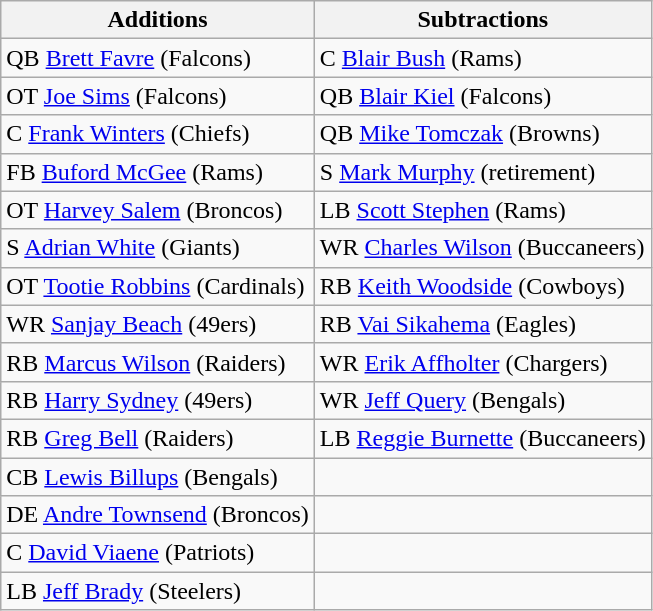<table class="wikitable">
<tr>
<th>Additions</th>
<th>Subtractions</th>
</tr>
<tr>
<td>QB <a href='#'>Brett Favre</a> (Falcons)</td>
<td>C <a href='#'>Blair Bush</a> (Rams)</td>
</tr>
<tr>
<td>OT <a href='#'>Joe Sims</a> (Falcons)</td>
<td>QB <a href='#'>Blair Kiel</a> (Falcons)</td>
</tr>
<tr>
<td>C <a href='#'>Frank Winters</a> (Chiefs)</td>
<td>QB <a href='#'>Mike Tomczak</a> (Browns)</td>
</tr>
<tr>
<td>FB <a href='#'>Buford McGee</a> (Rams)</td>
<td>S <a href='#'>Mark Murphy</a> (retirement)</td>
</tr>
<tr>
<td>OT <a href='#'>Harvey Salem</a> (Broncos)</td>
<td>LB <a href='#'>Scott Stephen</a> (Rams)</td>
</tr>
<tr>
<td>S <a href='#'>Adrian White</a> (Giants)</td>
<td>WR <a href='#'>Charles Wilson</a> (Buccaneers)</td>
</tr>
<tr>
<td>OT <a href='#'>Tootie Robbins</a> (Cardinals)</td>
<td>RB <a href='#'>Keith Woodside</a> (Cowboys)</td>
</tr>
<tr>
<td>WR <a href='#'>Sanjay Beach</a> (49ers)</td>
<td>RB <a href='#'>Vai Sikahema</a> (Eagles)</td>
</tr>
<tr>
<td>RB <a href='#'>Marcus Wilson</a> (Raiders)</td>
<td>WR <a href='#'>Erik Affholter</a> (Chargers)</td>
</tr>
<tr>
<td>RB <a href='#'>Harry Sydney</a> (49ers)</td>
<td>WR <a href='#'>Jeff Query</a> (Bengals)</td>
</tr>
<tr>
<td>RB <a href='#'>Greg Bell</a> (Raiders)</td>
<td>LB <a href='#'>Reggie Burnette</a> (Buccaneers)</td>
</tr>
<tr>
<td>CB <a href='#'>Lewis Billups</a> (Bengals)</td>
<td></td>
</tr>
<tr>
<td>DE <a href='#'>Andre Townsend</a> (Broncos)</td>
<td></td>
</tr>
<tr>
<td>C <a href='#'>David Viaene</a> (Patriots)</td>
<td></td>
</tr>
<tr>
<td>LB <a href='#'>Jeff Brady</a> (Steelers)</td>
<td></td>
</tr>
</table>
